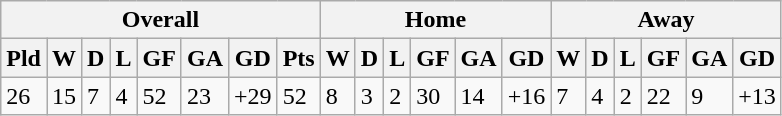<table class="wikitable">
<tr>
<th colspan="8">Overall</th>
<th colspan="6">Home</th>
<th colspan="6">Away</th>
</tr>
<tr>
<th><abbr>Pld</abbr></th>
<th><abbr>W</abbr></th>
<th><abbr>D</abbr></th>
<th><abbr>L</abbr></th>
<th><abbr>GF</abbr></th>
<th><abbr>GA</abbr></th>
<th><abbr>GD</abbr></th>
<th><abbr>Pts</abbr></th>
<th><abbr>W</abbr></th>
<th><abbr>D</abbr></th>
<th><abbr>L</abbr></th>
<th><abbr>GF</abbr></th>
<th><abbr>GA</abbr></th>
<th><abbr>GD</abbr></th>
<th><abbr>W</abbr></th>
<th><abbr>D</abbr></th>
<th><abbr>L</abbr></th>
<th><abbr>GF</abbr></th>
<th><abbr>GA</abbr></th>
<th><abbr>GD</abbr></th>
</tr>
<tr>
<td>26</td>
<td>15</td>
<td>7</td>
<td>4</td>
<td>52</td>
<td>23</td>
<td>+29</td>
<td>52</td>
<td>8</td>
<td>3</td>
<td>2</td>
<td>30</td>
<td>14</td>
<td>+16</td>
<td>7</td>
<td>4</td>
<td>2</td>
<td>22</td>
<td>9</td>
<td>+13</td>
</tr>
</table>
